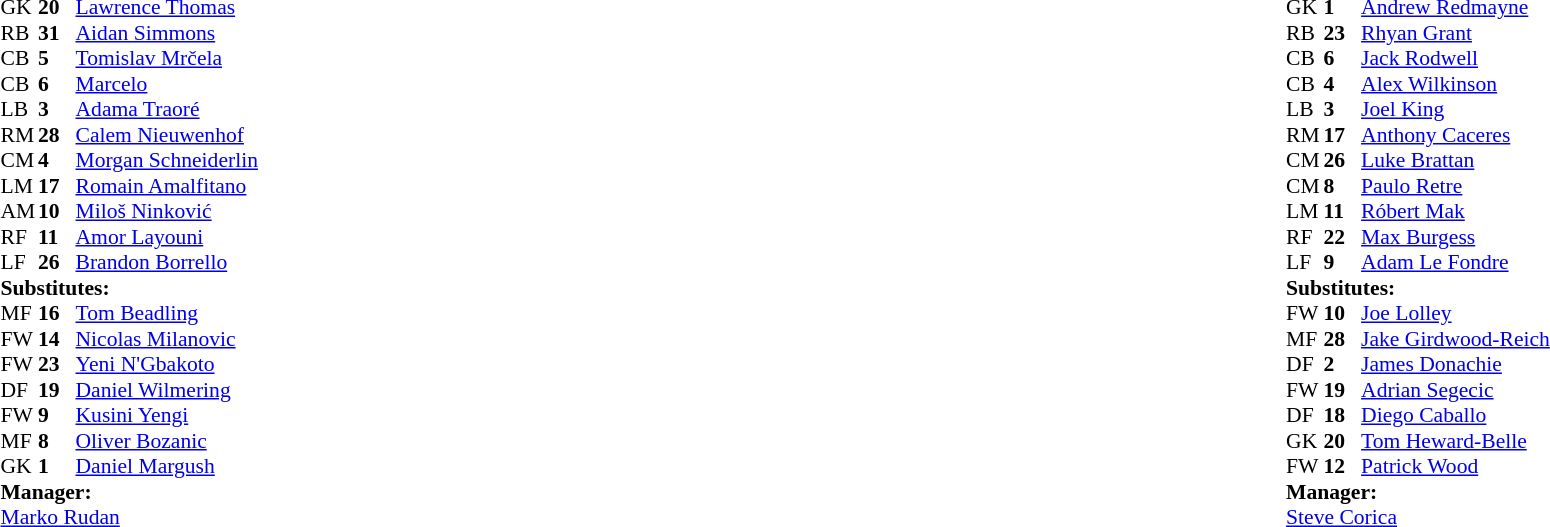<table width="100%">
<tr>
<td valign="top" width="40%"><br><table style="font-size:90%" cellspacing="0" cellpadding="0">
<tr>
<th width=25></th>
<th width=25></th>
</tr>
<tr>
<td>GK</td>
<td><strong>20</strong></td>
<td> <a href='#'>Lawrence Thomas</a></td>
</tr>
<tr>
<td>RB</td>
<td><strong>31</strong></td>
<td> <a href='#'>Aidan Simmons</a></td>
</tr>
<tr>
<td>CB</td>
<td><strong>5</strong></td>
<td> <a href='#'>Tomislav Mrčela</a></td>
<td></td>
<td></td>
</tr>
<tr>
<td>CB</td>
<td><strong>6</strong></td>
<td> <a href='#'>Marcelo</a></td>
</tr>
<tr>
<td>LB</td>
<td><strong>3</strong></td>
<td> <a href='#'>Adama Traoré</a></td>
<td></td>
<td></td>
</tr>
<tr>
<td>RM</td>
<td><strong>28</strong></td>
<td> <a href='#'>Calem Nieuwenhof</a></td>
</tr>
<tr>
<td>CM</td>
<td><strong>4</strong></td>
<td> <a href='#'>Morgan Schneiderlin</a></td>
</tr>
<tr>
<td>LM</td>
<td><strong>17</strong></td>
<td> <a href='#'>Romain Amalfitano</a></td>
<td></td>
<td></td>
</tr>
<tr>
<td>AM</td>
<td><strong>10</strong></td>
<td> <a href='#'>Miloš Ninković</a></td>
<td></td>
<td></td>
</tr>
<tr>
<td>RF</td>
<td><strong>11</strong></td>
<td> <a href='#'>Amor Layouni</a></td>
<td></td>
<td></td>
</tr>
<tr>
<td>LF</td>
<td><strong>26</strong></td>
<td> <a href='#'>Brandon Borrello</a></td>
<td></td>
</tr>
<tr>
<td colspan=3><strong>Substitutes:</strong></td>
</tr>
<tr>
<td>MF</td>
<td><strong>16</strong></td>
<td> <a href='#'>Tom Beadling</a></td>
<td></td>
<td></td>
</tr>
<tr>
<td>FW</td>
<td><strong>14</strong></td>
<td> <a href='#'>Nicolas Milanovic</a></td>
<td></td>
<td></td>
</tr>
<tr>
<td>FW</td>
<td><strong>23</strong></td>
<td> <a href='#'>Yeni N'Gbakoto</a></td>
<td></td>
<td></td>
</tr>
<tr>
<td>DF</td>
<td><strong>19</strong></td>
<td> <a href='#'>Daniel Wilmering</a></td>
<td></td>
<td></td>
</tr>
<tr>
<td>FW</td>
<td><strong>9</strong></td>
<td> <a href='#'>Kusini Yengi</a></td>
<td></td>
<td></td>
</tr>
<tr>
<td>MF</td>
<td><strong>8</strong></td>
<td> <a href='#'>Oliver Bozanic</a></td>
</tr>
<tr>
<td>GK</td>
<td><strong>1</strong></td>
<td> <a href='#'>Daniel Margush</a></td>
</tr>
<tr>
<td colspan=3><strong>Manager:</strong></td>
</tr>
<tr>
<td colspan=3> <a href='#'>Marko Rudan</a></td>
</tr>
</table>
</td>
<td valign="top"></td>
<td valign="top" width="50%"><br><table style="font-size:90%; margin:auto" cellspacing="0" cellpadding="0">
<tr>
<th width=25></th>
<th width=25></th>
</tr>
<tr>
<td>GK</td>
<td><strong>1</strong></td>
<td> <a href='#'>Andrew Redmayne</a></td>
</tr>
<tr>
<td>RB</td>
<td><strong>23</strong></td>
<td> <a href='#'>Rhyan Grant</a></td>
<td></td>
</tr>
<tr>
<td>CB</td>
<td><strong>6</strong></td>
<td> <a href='#'>Jack Rodwell</a></td>
</tr>
<tr>
<td>CB</td>
<td><strong>4</strong></td>
<td> <a href='#'>Alex Wilkinson</a></td>
</tr>
<tr>
<td>LB</td>
<td><strong>3</strong></td>
<td> <a href='#'>Joel King</a></td>
</tr>
<tr>
<td>RM</td>
<td><strong>17</strong></td>
<td> <a href='#'>Anthony Caceres</a></td>
</tr>
<tr>
<td>CM</td>
<td><strong>26</strong></td>
<td> <a href='#'>Luke Brattan</a></td>
<td></td>
</tr>
<tr>
<td>CM</td>
<td><strong>8</strong></td>
<td> <a href='#'>Paulo Retre</a></td>
<td></td>
<td></td>
</tr>
<tr>
<td>LM</td>
<td><strong>11</strong></td>
<td> <a href='#'>Róbert Mak</a></td>
<td></td>
<td></td>
</tr>
<tr>
<td>RF</td>
<td><strong>22</strong></td>
<td> <a href='#'>Max Burgess</a></td>
<td></td>
<td></td>
</tr>
<tr>
<td>LF</td>
<td><strong>9</strong></td>
<td> <a href='#'>Adam Le Fondre</a></td>
</tr>
<tr>
<td colspan=3><strong>Substitutes:</strong></td>
</tr>
<tr>
<td>FW</td>
<td><strong>10</strong></td>
<td> <a href='#'>Joe Lolley</a></td>
<td></td>
<td></td>
<td></td>
</tr>
<tr>
<td>MF</td>
<td><strong>28</strong></td>
<td> <a href='#'>Jake Girdwood-Reich</a></td>
<td></td>
<td></td>
</tr>
<tr>
<td>DF</td>
<td><strong>2</strong></td>
<td> <a href='#'>James Donachie</a></td>
<td></td>
<td></td>
</tr>
<tr>
<td>FW</td>
<td><strong>19</strong></td>
<td> <a href='#'>Adrian Segecic</a></td>
<td></td>
<td></td>
</tr>
<tr>
<td>DF</td>
<td><strong>18</strong></td>
<td> <a href='#'>Diego Caballo</a></td>
</tr>
<tr>
<td>GK</td>
<td><strong>20</strong></td>
<td> <a href='#'>Tom Heward-Belle</a></td>
</tr>
<tr>
<td>FW</td>
<td><strong>12</strong></td>
<td> <a href='#'>Patrick Wood</a></td>
</tr>
<tr>
<td colspan=3><strong>Manager:</strong></td>
</tr>
<tr>
<td colspan=3> <a href='#'>Steve Corica</a></td>
</tr>
</table>
</td>
</tr>
</table>
